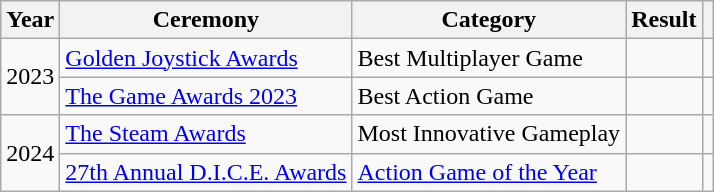<table class="wikitable plainrowheaders sortable" width="auto">
<tr>
<th scope="col">Year</th>
<th scope="col">Ceremony</th>
<th scope="col">Category</th>
<th scope="col">Result</th>
<th scope="col" class="unsortable"></th>
</tr>
<tr>
<td rowspan="2" style="text-align:center;">2023</td>
<td><a href='#'>Golden Joystick Awards</a></td>
<td>Best Multiplayer Game</td>
<td></td>
<td style="text-align:center;"></td>
</tr>
<tr>
<td><a href='#'>The Game Awards 2023</a></td>
<td>Best Action Game</td>
<td></td>
<td style="text-align:center;"></td>
</tr>
<tr>
<td style="text-align:center;" rowspan="2">2024</td>
<td><a href='#'>The Steam Awards</a></td>
<td>Most Innovative Gameplay</td>
<td></td>
<td style="text-align:center;"></td>
</tr>
<tr>
<td><a href='#'>27th Annual D.I.C.E. Awards</a></td>
<td><a href='#'>Action Game of the Year</a></td>
<td></td>
<td style="text-align:center;"></td>
</tr>
</table>
